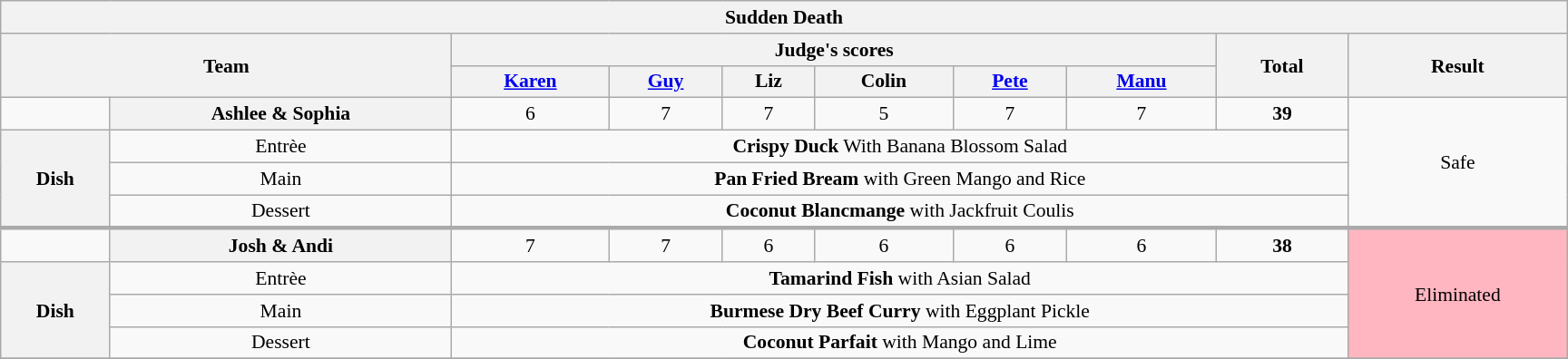<table class="wikitable plainrowheaders" style="margin:1em auto; text-align:center; font-size:90%; width:80em;">
<tr>
<th colspan="10" >Sudden Death</th>
</tr>
<tr>
<th rowspan="2" colspan="2">Team</th>
<th colspan="6">Judge's scores</th>
<th rowspan="2">Total<br></th>
<th rowspan="2">Result</th>
</tr>
<tr>
<th><a href='#'>Karen</a></th>
<th><a href='#'>Guy</a></th>
<th>Liz</th>
<th>Colin</th>
<th><a href='#'>Pete</a></th>
<th><a href='#'>Manu</a></th>
</tr>
<tr>
<td></td>
<th>Ashlee & Sophia</th>
<td>6</td>
<td>7</td>
<td>7</td>
<td>5</td>
<td>7</td>
<td>7</td>
<td><strong>39</strong></td>
<td rowspan="4">Safe</td>
</tr>
<tr>
<th rowspan="3">Dish</th>
<td>Entrèe</td>
<td colspan="7"><strong>Crispy Duck</strong> With Banana Blossom Salad</td>
</tr>
<tr>
<td>Main</td>
<td colspan="7"><strong>Pan Fried Bream</strong> with Green Mango and Rice</td>
</tr>
<tr>
<td>Dessert</td>
<td colspan="7"><strong>Coconut Blancmange</strong> with Jackfruit Coulis</td>
</tr>
<tr style="border-top:3px solid #aaa;">
<td></td>
<th>Josh & Andi</th>
<td>7</td>
<td>7</td>
<td>6</td>
<td>6</td>
<td>6</td>
<td>6</td>
<td><strong>38</strong></td>
<td rowspan="4" style="background:lightpink">Eliminated</td>
</tr>
<tr>
<th rowspan="3">Dish</th>
<td>Entrèe</td>
<td colspan="7"><strong>Tamarind Fish</strong> with Asian Salad</td>
</tr>
<tr>
<td>Main</td>
<td colspan="7"><strong>Burmese Dry Beef Curry</strong> with Eggplant Pickle</td>
</tr>
<tr>
<td>Dessert</td>
<td colspan="7"><strong>Coconut Parfait</strong> with Mango and Lime</td>
</tr>
<tr>
</tr>
</table>
